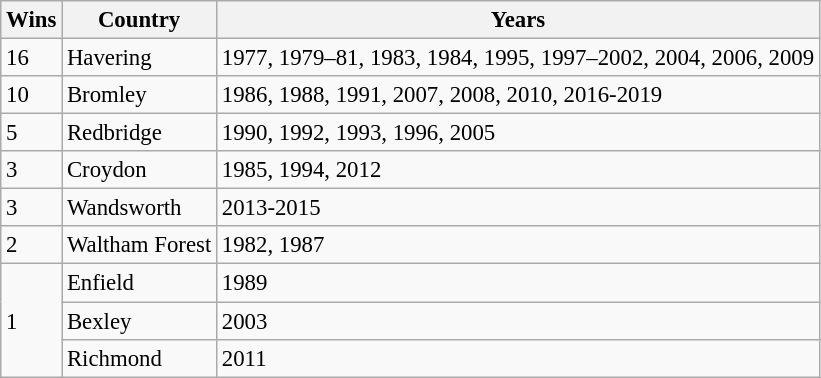<table class="wikitable" style="font-size:95%">
<tr>
<th>Wins</th>
<th>Country</th>
<th>Years</th>
</tr>
<tr>
<td>16</td>
<td>Havering</td>
<td>1977, 1979–81, 1983, 1984, 1995, 1997–2002, 2004, 2006, 2009</td>
</tr>
<tr>
<td>10</td>
<td>Bromley</td>
<td>1986, 1988, 1991, 2007, 2008, 2010, 2016-2019</td>
</tr>
<tr>
<td>5</td>
<td>Redbridge</td>
<td>1990, 1992, 1993, 1996, 2005</td>
</tr>
<tr>
<td>3</td>
<td>Croydon</td>
<td>1985, 1994, 2012</td>
</tr>
<tr>
<td>3</td>
<td>Wandsworth</td>
<td>2013-2015</td>
</tr>
<tr>
<td>2</td>
<td>Waltham Forest</td>
<td>1982, 1987</td>
</tr>
<tr>
<td rowspan="4">1</td>
<td>Enfield</td>
<td>1989</td>
</tr>
<tr>
<td>Bexley</td>
<td>2003</td>
</tr>
<tr>
<td>Richmond</td>
<td>2011</td>
</tr>
</table>
